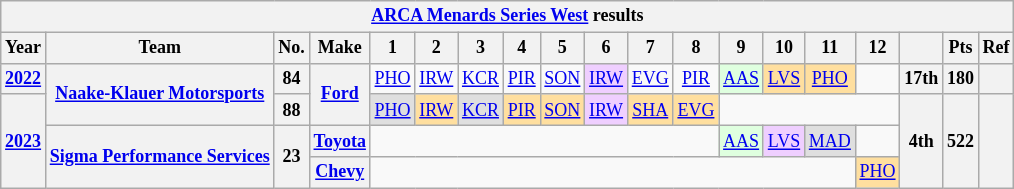<table class="wikitable" style="text-align:center; font-size:75%">
<tr>
<th colspan="19"><a href='#'>ARCA Menards Series West</a> results</th>
</tr>
<tr>
<th>Year</th>
<th>Team</th>
<th>No.</th>
<th>Make</th>
<th>1</th>
<th>2</th>
<th>3</th>
<th>4</th>
<th>5</th>
<th>6</th>
<th>7</th>
<th>8</th>
<th>9</th>
<th>10</th>
<th>11</th>
<th>12</th>
<th></th>
<th>Pts</th>
<th>Ref</th>
</tr>
<tr>
<th><a href='#'>2022</a></th>
<th rowspan=2><a href='#'>Naake-Klauer Motorsports</a></th>
<th>84</th>
<th rowspan=2><a href='#'>Ford</a></th>
<td><a href='#'>PHO</a></td>
<td><a href='#'>IRW</a></td>
<td><a href='#'>KCR</a></td>
<td><a href='#'>PIR</a></td>
<td><a href='#'>SON</a></td>
<td style="background:#EFCFFF;"><a href='#'>IRW</a><br></td>
<td><a href='#'>EVG</a></td>
<td><a href='#'>PIR</a></td>
<td style="background:#DFFFDF;"><a href='#'>AAS</a><br></td>
<td style="background:#FFDF9F;"><a href='#'>LVS</a><br></td>
<td style="background:#FFDF9F;"><a href='#'>PHO</a><br></td>
<td></td>
<th>17th</th>
<th>180</th>
<th></th>
</tr>
<tr>
<th rowspan=3><a href='#'>2023</a></th>
<th>88</th>
<td style="background:#DFDFDF;"><a href='#'>PHO</a><br></td>
<td style="background:#FFDF9F;"><a href='#'>IRW</a><br></td>
<td style="background:#DFDFDF;"><a href='#'>KCR</a><br></td>
<td style="background:#FFDF9F;"><a href='#'>PIR</a><br></td>
<td style="background:#FFDF9F;"><a href='#'>SON</a><br></td>
<td style="background:#EFCFFF;"><a href='#'>IRW</a><br></td>
<td style="background:#FFDF9F;"><a href='#'>SHA</a><br></td>
<td style="background:#FFDF9F;"><a href='#'>EVG</a><br></td>
<td colspan=4></td>
<th rowspan=3>4th</th>
<th rowspan=3>522</th>
<th rowspan=3></th>
</tr>
<tr>
<th rowspan=2><a href='#'>Sigma Performance Services</a></th>
<th rowspan=2>23</th>
<th><a href='#'>Toyota</a></th>
<td colspan=8></td>
<td style="background:#DFFFDF;"><a href='#'>AAS</a><br></td>
<td style="background:#EFCFFF;"><a href='#'>LVS</a><br></td>
<td style="background:#DFDFDF;"><a href='#'>MAD</a><br></td>
<td></td>
</tr>
<tr>
<th><a href='#'>Chevy</a></th>
<td colspan=11></td>
<td style="background:#FFDF9F;"><a href='#'>PHO</a><br></td>
</tr>
</table>
